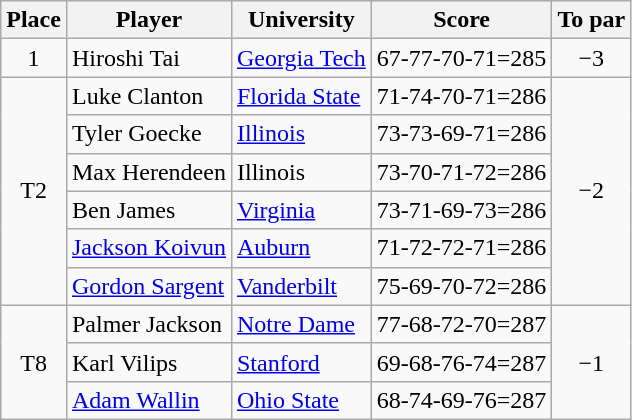<table class="wikitable">
<tr>
<th>Place</th>
<th>Player</th>
<th>University</th>
<th>Score</th>
<th>To par</th>
</tr>
<tr>
<td align=center>1</td>
<td>Hiroshi Tai</td>
<td><a href='#'>Georgia Tech</a></td>
<td>67-77-70-71=285</td>
<td align=center>−3</td>
</tr>
<tr>
<td align=center rowspan=6>T2</td>
<td>Luke Clanton</td>
<td><a href='#'>Florida State</a></td>
<td>71-74-70-71=286</td>
<td align=center rowspan=6>−2</td>
</tr>
<tr>
<td>Tyler Goecke</td>
<td><a href='#'>Illinois</a></td>
<td>73-73-69-71=286</td>
</tr>
<tr>
<td>Max Herendeen</td>
<td>Illinois</td>
<td>73-70-71-72=286</td>
</tr>
<tr>
<td>Ben James</td>
<td><a href='#'>Virginia</a></td>
<td>73-71-69-73=286</td>
</tr>
<tr>
<td><a href='#'>Jackson Koivun</a></td>
<td><a href='#'>Auburn</a></td>
<td>71-72-72-71=286</td>
</tr>
<tr>
<td><a href='#'>Gordon Sargent</a></td>
<td><a href='#'>Vanderbilt</a></td>
<td>75-69-70-72=286</td>
</tr>
<tr>
<td align=center rowspan=3>T8</td>
<td>Palmer Jackson</td>
<td><a href='#'>Notre Dame</a></td>
<td>77-68-72-70=287</td>
<td align=center rowspan=3>−1</td>
</tr>
<tr>
<td>Karl Vilips</td>
<td><a href='#'>Stanford</a></td>
<td>69-68-76-74=287</td>
</tr>
<tr>
<td><a href='#'>Adam Wallin</a></td>
<td><a href='#'>Ohio State</a></td>
<td>68-74-69-76=287</td>
</tr>
</table>
